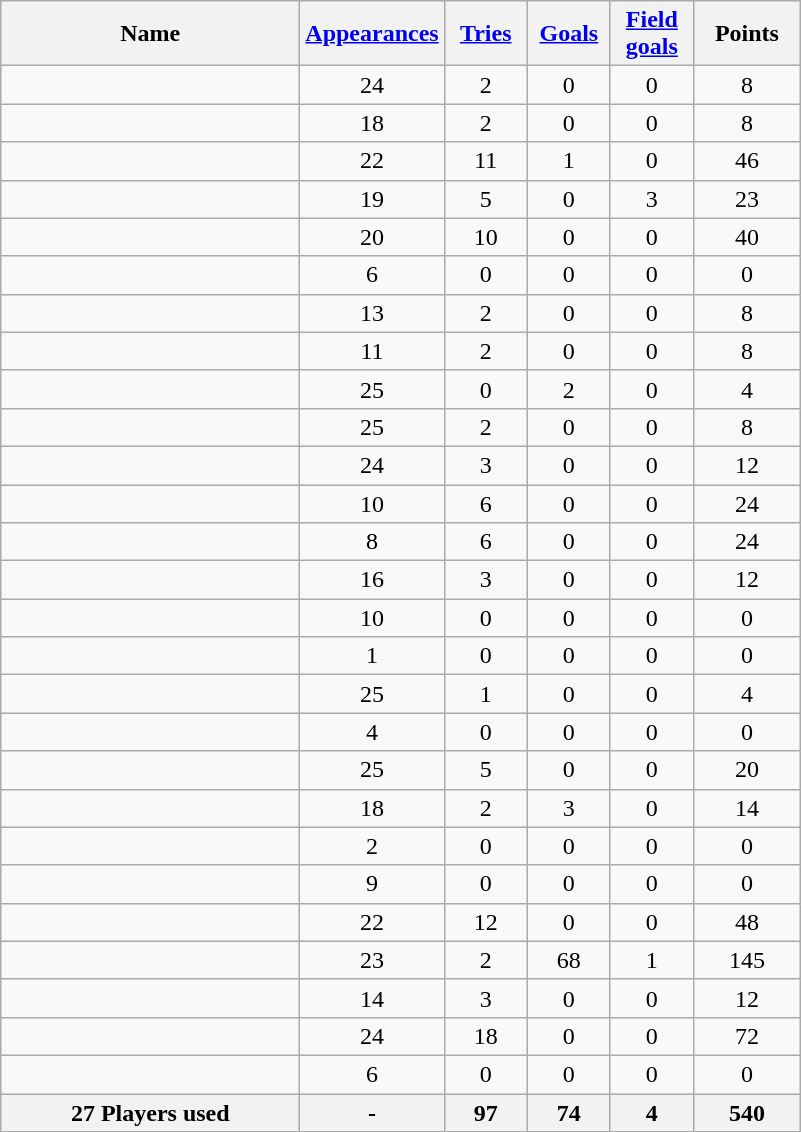<table class="wikitable sortable" style="text-align: center;">
<tr>
<th style="width:12em">Name</th>
<th><a href='#'>Appearances</a></th>
<th style="width:3em"><a href='#'>Tries</a></th>
<th style="width:3em"><a href='#'>Goals</a></th>
<th style="width:3em"><a href='#'>Field goals</a></th>
<th style="width:4em">Points</th>
</tr>
<tr>
<td style="text-align:left;"></td>
<td>24</td>
<td>2</td>
<td>0</td>
<td>0</td>
<td>8</td>
</tr>
<tr>
<td style="text-align:left;"></td>
<td>18</td>
<td>2</td>
<td>0</td>
<td>0</td>
<td>8</td>
</tr>
<tr>
<td style="text-align:left;"></td>
<td>22</td>
<td>11</td>
<td>1</td>
<td>0</td>
<td>46</td>
</tr>
<tr>
<td style="text-align:left;"></td>
<td>19</td>
<td>5</td>
<td>0</td>
<td>3</td>
<td>23</td>
</tr>
<tr>
<td style="text-align:left;"></td>
<td>20</td>
<td>10</td>
<td>0</td>
<td>0</td>
<td>40</td>
</tr>
<tr>
<td style="text-align:left;"></td>
<td>6</td>
<td>0</td>
<td>0</td>
<td>0</td>
<td>0</td>
</tr>
<tr>
<td style="text-align:left;"></td>
<td>13</td>
<td>2</td>
<td>0</td>
<td>0</td>
<td>8</td>
</tr>
<tr>
<td style="text-align:left;"></td>
<td>11</td>
<td>2</td>
<td>0</td>
<td>0</td>
<td>8</td>
</tr>
<tr>
<td style="text-align:left;"></td>
<td>25</td>
<td>0</td>
<td>2</td>
<td>0</td>
<td>4</td>
</tr>
<tr>
<td style="text-align:left;"></td>
<td>25</td>
<td>2</td>
<td>0</td>
<td>0</td>
<td>8</td>
</tr>
<tr>
<td style="text-align:left;"></td>
<td>24</td>
<td>3</td>
<td>0</td>
<td>0</td>
<td>12</td>
</tr>
<tr>
<td style="text-align:left;"></td>
<td>10</td>
<td>6</td>
<td>0</td>
<td>0</td>
<td>24</td>
</tr>
<tr>
<td style="text-align:left;"></td>
<td>8</td>
<td>6</td>
<td>0</td>
<td>0</td>
<td>24</td>
</tr>
<tr>
<td style="text-align:left;"></td>
<td>16</td>
<td>3</td>
<td>0</td>
<td>0</td>
<td>12</td>
</tr>
<tr>
<td style="text-align:left;"></td>
<td>10</td>
<td>0</td>
<td>0</td>
<td>0</td>
<td>0</td>
</tr>
<tr>
<td style="text-align:left;"></td>
<td>1</td>
<td>0</td>
<td>0</td>
<td>0</td>
<td>0</td>
</tr>
<tr>
<td style="text-align:left;"></td>
<td>25</td>
<td>1</td>
<td>0</td>
<td>0</td>
<td>4</td>
</tr>
<tr>
<td style="text-align:left;"></td>
<td>4</td>
<td>0</td>
<td>0</td>
<td>0</td>
<td>0</td>
</tr>
<tr>
<td style="text-align:left;"></td>
<td>25</td>
<td>5</td>
<td>0</td>
<td>0</td>
<td>20</td>
</tr>
<tr>
<td style="text-align:left;"></td>
<td>18</td>
<td>2</td>
<td>3</td>
<td>0</td>
<td>14</td>
</tr>
<tr>
<td style="text-align:left;"></td>
<td>2</td>
<td>0</td>
<td>0</td>
<td>0</td>
<td>0</td>
</tr>
<tr>
<td style="text-align:left;"></td>
<td>9</td>
<td>0</td>
<td>0</td>
<td>0</td>
<td>0</td>
</tr>
<tr>
<td style="text-align:left;"></td>
<td>22</td>
<td>12</td>
<td>0</td>
<td>0</td>
<td>48</td>
</tr>
<tr>
<td style="text-align:left;"></td>
<td>23</td>
<td>2</td>
<td>68</td>
<td>1</td>
<td>145</td>
</tr>
<tr>
<td style="text-align:left;"></td>
<td>14</td>
<td>3</td>
<td>0</td>
<td>0</td>
<td>12</td>
</tr>
<tr>
<td style="text-align:left;"></td>
<td>24</td>
<td>18</td>
<td>0</td>
<td>0</td>
<td>72</td>
</tr>
<tr>
<td style="text-align:left;"></td>
<td>6</td>
<td>0</td>
<td>0</td>
<td>0</td>
<td>0</td>
</tr>
<tr class="sortbottom">
<th>27 Players used</th>
<th>-</th>
<th>97</th>
<th>74</th>
<th>4</th>
<th>540</th>
</tr>
</table>
